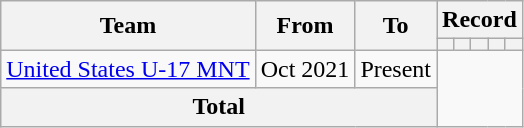<table class=wikitable style=text-align:center>
<tr>
<th rowspan="2">Team</th>
<th rowspan="2">From</th>
<th rowspan="2">To</th>
<th colspan="5">Record</th>
</tr>
<tr>
<th></th>
<th></th>
<th></th>
<th></th>
<th></th>
</tr>
<tr>
<td align=left><a href='#'>United States U-17 MNT</a></td>
<td align=left>Oct 2021</td>
<td align=left>Present<br></td>
</tr>
<tr>
<th colspan="3">Total<br></th>
</tr>
</table>
